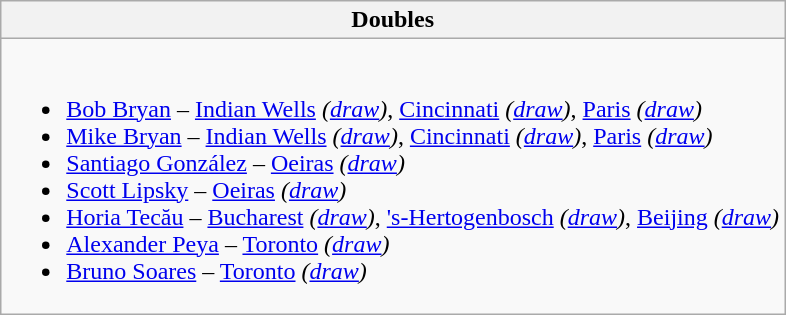<table class="wikitable collapsible collapsed">
<tr>
<th><strong>Doubles</strong></th>
</tr>
<tr>
<td><br><ul><li> <a href='#'>Bob Bryan</a> – <a href='#'>Indian Wells</a> <em>(<a href='#'>draw</a>)</em>, <a href='#'>Cincinnati</a> <em>(<a href='#'>draw</a>)</em>, <a href='#'>Paris</a> <em>(<a href='#'>draw</a>)</em></li><li> <a href='#'>Mike Bryan</a> – <a href='#'>Indian Wells</a> <em>(<a href='#'>draw</a>)</em>, <a href='#'>Cincinnati</a> <em>(<a href='#'>draw</a>)</em>, <a href='#'>Paris</a> <em>(<a href='#'>draw</a>)</em></li><li> <a href='#'>Santiago González</a> – <a href='#'>Oeiras</a> <em>(<a href='#'>draw</a>)</em></li><li> <a href='#'>Scott Lipsky</a> – <a href='#'>Oeiras</a> <em>(<a href='#'>draw</a>)</em></li><li> <a href='#'>Horia Tecău</a> – <a href='#'>Bucharest</a> <em>(<a href='#'>draw</a>)</em>, <a href='#'>'s-Hertogenbosch</a> <em>(<a href='#'>draw</a>)</em>, <a href='#'>Beijing</a> <em>(<a href='#'>draw</a>)</em></li><li> <a href='#'>Alexander Peya</a> – <a href='#'>Toronto</a> <em>(<a href='#'>draw</a>)</em></li><li> <a href='#'>Bruno Soares</a> – <a href='#'>Toronto</a> <em>(<a href='#'>draw</a>)</em></li></ul></td>
</tr>
</table>
